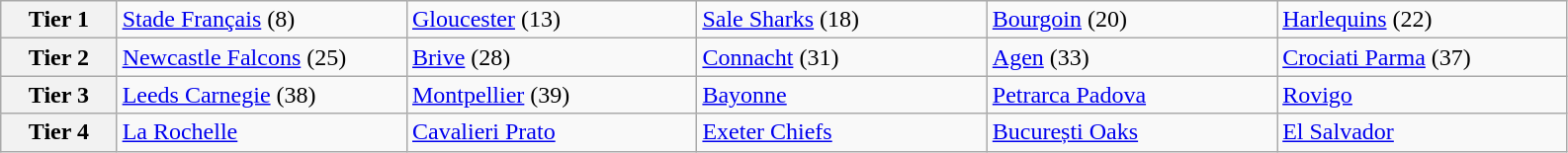<table class="wikitable">
<tr>
<th width=6%>Tier 1</th>
<td width=15%><a href='#'>Stade Français</a> (8)</td>
<td width=15%><a href='#'>Gloucester</a> (13)</td>
<td width=15%><a href='#'>Sale Sharks</a> (18)</td>
<td width=15%><a href='#'>Bourgoin</a> (20)</td>
<td width=15%><a href='#'>Harlequins</a> (22)</td>
</tr>
<tr>
<th>Tier 2</th>
<td><a href='#'>Newcastle Falcons</a> (25)</td>
<td><a href='#'>Brive</a> (28)</td>
<td> <a href='#'>Connacht</a> (31)</td>
<td><a href='#'>Agen</a> (33)</td>
<td><a href='#'>Crociati Parma</a> (37)</td>
</tr>
<tr>
<th>Tier 3</th>
<td><a href='#'>Leeds Carnegie</a> (38)</td>
<td><a href='#'>Montpellier</a> (39)</td>
<td><a href='#'>Bayonne</a></td>
<td><a href='#'>Petrarca Padova</a></td>
<td><a href='#'>Rovigo</a></td>
</tr>
<tr>
<th>Tier 4</th>
<td><a href='#'>La Rochelle</a></td>
<td><a href='#'>Cavalieri Prato</a></td>
<td><a href='#'>Exeter Chiefs</a></td>
<td><a href='#'>București Oaks</a></td>
<td><a href='#'>El Salvador</a></td>
</tr>
</table>
